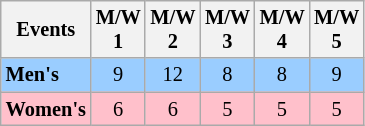<table class="wikitable" style="font-size:85%; ">
<tr>
<th width=50>Events</th>
<th width=20>M/W 1</th>
<th width=20>M/W 2</th>
<th width=20>M/W 3</th>
<th width=20>M/W 4</th>
<th width=20>M/W 5</th>
</tr>
<tr bgcolor=#9acdff>
<td><strong>Men's</strong></td>
<td align=center>9</td>
<td align=center>12</td>
<td align=center>8</td>
<td align=center>8</td>
<td align=center>9</td>
</tr>
<tr bgcolor=pink>
<td><strong>Women's</strong></td>
<td align=center>6</td>
<td align=center>6</td>
<td align=center>5</td>
<td align=center>5</td>
<td align=center>5</td>
</tr>
</table>
